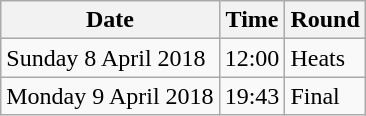<table class="wikitable">
<tr>
<th>Date</th>
<th>Time</th>
<th>Round</th>
</tr>
<tr>
<td>Sunday 8 April 2018</td>
<td>12:00</td>
<td>Heats</td>
</tr>
<tr>
<td>Monday 9 April 2018</td>
<td>19:43</td>
<td>Final</td>
</tr>
</table>
